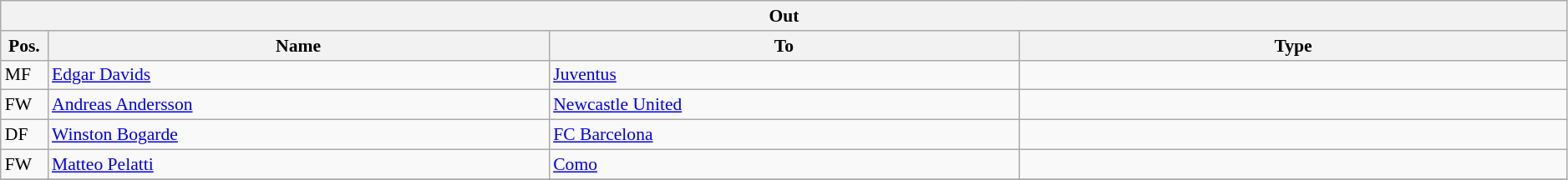<table class="wikitable" style="font-size:90%;width:99%;">
<tr>
<th colspan="4">Out</th>
</tr>
<tr>
<th width=3%>Pos.</th>
<th width=32%>Name</th>
<th width=30%>To</th>
<th width=35%>Type</th>
</tr>
<tr>
<td>MF</td>
<td><a href='#'>Edgar Davids</a></td>
<td><a href='#'>Juventus</a></td>
<td></td>
</tr>
<tr>
<td>FW</td>
<td><a href='#'>Andreas Andersson</a></td>
<td><a href='#'>Newcastle United</a></td>
<td></td>
</tr>
<tr>
<td>DF</td>
<td><a href='#'>Winston Bogarde</a></td>
<td><a href='#'>FC Barcelona</a></td>
<td></td>
</tr>
<tr>
<td>FW</td>
<td><a href='#'>Matteo Pelatti</a></td>
<td><a href='#'>Como</a></td>
<td></td>
</tr>
<tr>
</tr>
</table>
